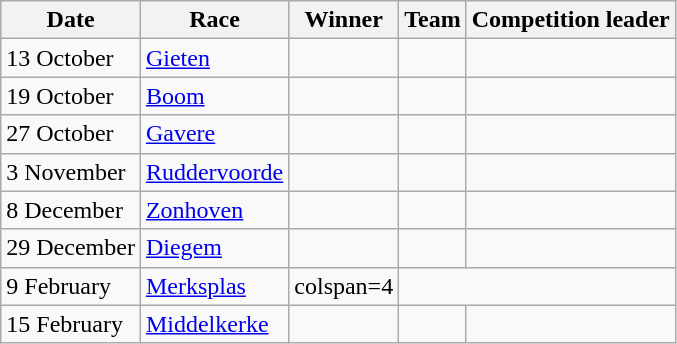<table class="wikitable">
<tr>
<th>Date</th>
<th>Race</th>
<th>Winner</th>
<th>Team</th>
<th>Competition leader</th>
</tr>
<tr>
<td>13 October</td>
<td><a href='#'>Gieten</a></td>
<td></td>
<td></td>
<td></td>
</tr>
<tr>
<td>19 October</td>
<td><a href='#'>Boom</a></td>
<td></td>
<td></td>
<td></td>
</tr>
<tr>
<td>27 October</td>
<td><a href='#'>Gavere</a></td>
<td></td>
<td></td>
<td></td>
</tr>
<tr>
<td>3 November</td>
<td><a href='#'>Ruddervoorde</a></td>
<td></td>
<td></td>
<td></td>
</tr>
<tr>
<td>8 December</td>
<td><a href='#'>Zonhoven</a></td>
<td></td>
<td></td>
<td></td>
</tr>
<tr>
<td>29 December</td>
<td><a href='#'>Diegem</a></td>
<td></td>
<td></td>
<td></td>
</tr>
<tr>
<td>9 February</td>
<td><a href='#'>Merksplas</a></td>
<td>colspan=4 </td>
</tr>
<tr>
<td>15 February</td>
<td><a href='#'>Middelkerke</a></td>
<td></td>
<td></td>
<td></td>
</tr>
</table>
